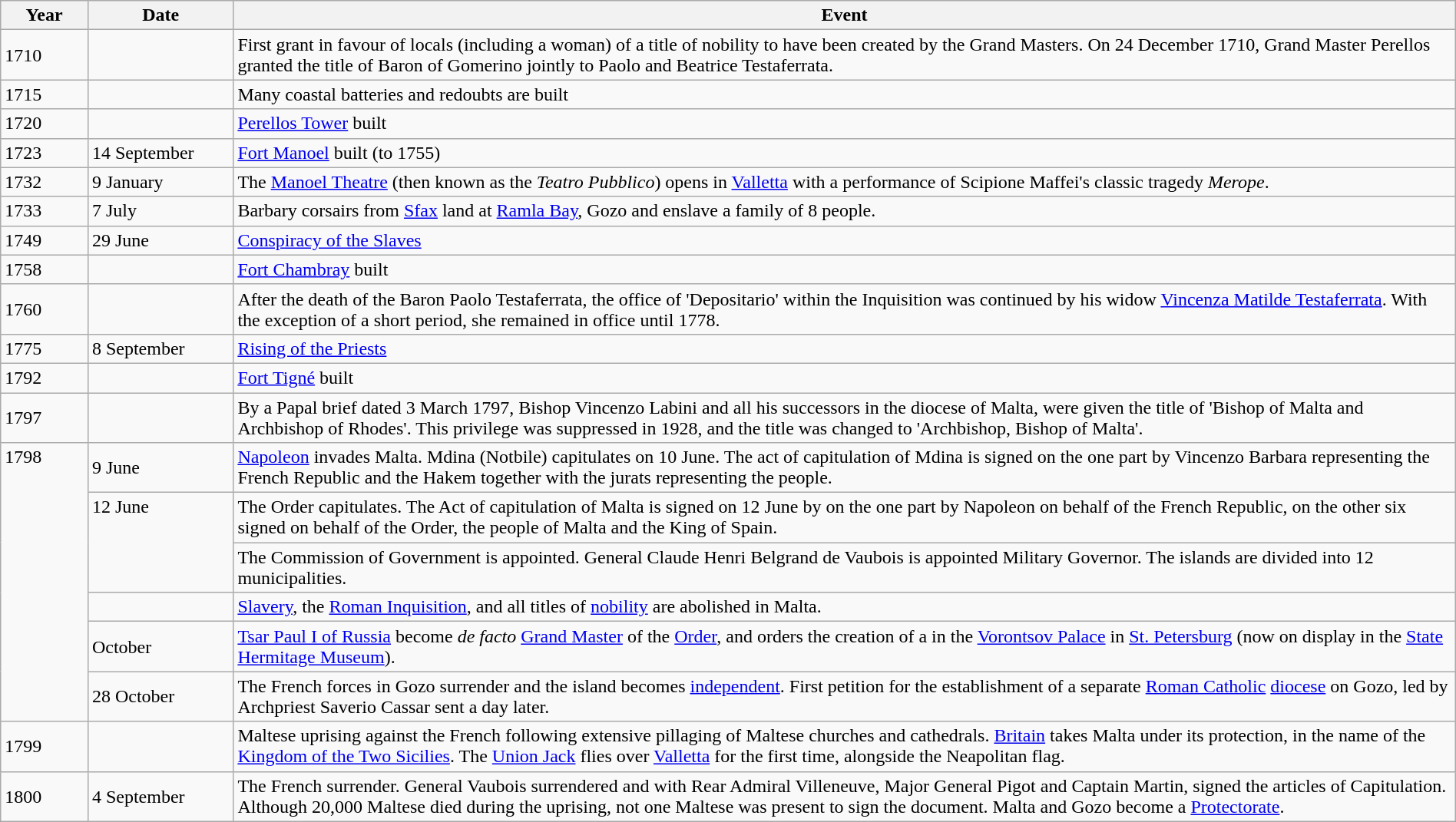<table class="wikitable" width="100%">
<tr>
<th style="width:6%">Year</th>
<th style="width:10%">Date</th>
<th>Event</th>
</tr>
<tr>
<td>1710</td>
<td></td>
<td>First grant in favour of locals (including a woman) of a title of nobility to have been created by the Grand Masters. On 24 December 1710, Grand Master Perellos granted the title of Baron of Gomerino jointly to Paolo and Beatrice Testaferrata.</td>
</tr>
<tr>
<td>1715</td>
<td></td>
<td>Many coastal batteries and redoubts are built</td>
</tr>
<tr>
<td>1720</td>
<td></td>
<td><a href='#'>Perellos Tower</a> built</td>
</tr>
<tr>
<td>1723</td>
<td>14 September</td>
<td><a href='#'>Fort Manoel</a> built (to 1755)</td>
</tr>
<tr>
<td>1732</td>
<td>9 January</td>
<td>The <a href='#'>Manoel Theatre</a> (then known as the <em>Teatro Pubblico</em>) opens in <a href='#'>Valletta</a> with a performance of Scipione Maffei's classic tragedy <em>Merope</em>.</td>
</tr>
<tr>
<td>1733</td>
<td>7 July</td>
<td>Barbary corsairs from <a href='#'>Sfax</a> land at <a href='#'>Ramla Bay</a>, Gozo and enslave a family of 8 people.</td>
</tr>
<tr>
<td>1749</td>
<td>29 June</td>
<td><a href='#'>Conspiracy of the Slaves</a></td>
</tr>
<tr>
<td>1758</td>
<td></td>
<td><a href='#'>Fort Chambray</a> built</td>
</tr>
<tr>
<td>1760</td>
<td></td>
<td>After the death of the Baron Paolo Testaferrata, the office of 'Depositario' within the Inquisition was continued by his widow <a href='#'>Vincenza Matilde Testaferrata</a>. With the exception of a short period, she remained in office until 1778.</td>
</tr>
<tr>
<td>1775</td>
<td>8 September</td>
<td><a href='#'>Rising of the Priests</a></td>
</tr>
<tr>
<td>1792</td>
<td></td>
<td><a href='#'>Fort Tigné</a> built</td>
</tr>
<tr>
<td>1797</td>
<td></td>
<td>By a Papal brief dated 3 March 1797, Bishop Vincenzo Labini and all his successors in the diocese of Malta, were given the title of 'Bishop of Malta and Archbishop of Rhodes'. This privilege was suppressed in 1928, and the title was changed to 'Archbishop, Bishop of Malta'.</td>
</tr>
<tr>
<td rowspan="6" valign="top">1798</td>
<td>9 June</td>
<td><a href='#'>Napoleon</a> invades Malta. Mdina (Notbile) capitulates on 10 June. The act of capitulation of Mdina is signed on the one part by Vincenzo Barbara representing the French Republic and the Hakem together with the jurats representing the people.</td>
</tr>
<tr>
<td rowspan="2" valign="top">12 June</td>
<td>The Order capitulates. The Act of capitulation of Malta is signed on 12 June by on the one part by Napoleon on behalf of the French Republic, on the other six signed on behalf of the Order, the people of Malta and the King of Spain.</td>
</tr>
<tr>
<td>The Commission of Government is appointed. General Claude Henri Belgrand de Vaubois is appointed Military Governor. The islands are divided into 12 municipalities.</td>
</tr>
<tr>
<td></td>
<td><a href='#'>Slavery</a>, the <a href='#'>Roman Inquisition</a>, and all titles of <a href='#'>nobility</a> are abolished in Malta.</td>
</tr>
<tr>
<td>October</td>
<td><a href='#'>Tsar Paul I of Russia</a> become <em>de facto</em> <a href='#'>Grand Master</a> of the <a href='#'>Order</a>, and orders the creation of a  in the <a href='#'>Vorontsov Palace</a> in <a href='#'>St. Petersburg</a> (now  on display in the <a href='#'>State Hermitage Museum</a>).</td>
</tr>
<tr>
<td>28 October</td>
<td>The French forces in Gozo surrender and the island becomes <a href='#'>independent</a>. First petition for the establishment of a separate <a href='#'>Roman Catholic</a> <a href='#'>diocese</a> on Gozo, led by Archpriest Saverio Cassar sent a day later.</td>
</tr>
<tr>
<td>1799</td>
<td></td>
<td>Maltese uprising against the French following extensive pillaging of Maltese churches and cathedrals.  <a href='#'>Britain</a> takes Malta under its protection, in the name of the <a href='#'>Kingdom of the Two Sicilies</a>.  The <a href='#'>Union Jack</a> flies over <a href='#'>Valletta</a> for the first time, alongside the Neapolitan flag.</td>
</tr>
<tr>
<td>1800</td>
<td>4 September</td>
<td>The French surrender. General Vaubois surrendered and with Rear Admiral Villeneuve, Major General Pigot and Captain Martin, signed the articles of Capitulation. Although 20,000 Maltese died during the uprising, not one Maltese was present to sign the document. Malta and Gozo become a <a href='#'>Protectorate</a>.</td>
</tr>
</table>
